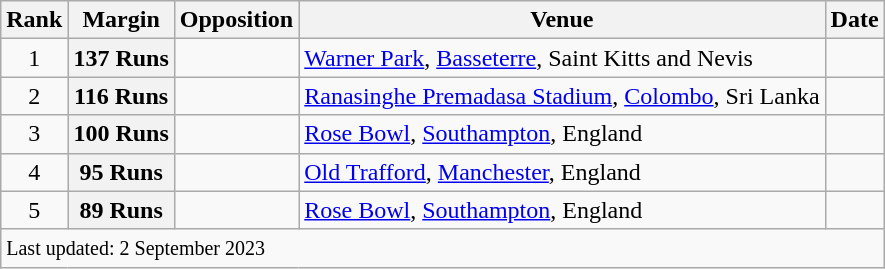<table class="wikitable plainrowheaders">
<tr>
<th scope=col>Rank</th>
<th scope=col>Margin</th>
<th scope=col>Opposition</th>
<th scope=col>Venue</th>
<th scope=col>Date</th>
</tr>
<tr>
<td align=center>1</td>
<th scope=row style=text-align:center;>137 Runs</th>
<td></td>
<td><a href='#'>Warner Park</a>, <a href='#'>Basseterre</a>, Saint Kitts and Nevis</td>
<td></td>
</tr>
<tr>
<td align=center>2</td>
<th scope=row style=text-align:center;>116 Runs</th>
<td></td>
<td><a href='#'>Ranasinghe Premadasa Stadium</a>, <a href='#'>Colombo</a>, Sri Lanka</td>
<td> </td>
</tr>
<tr>
<td align=center>3</td>
<th scope=row style=text-align:center;>100 Runs</th>
<td></td>
<td><a href='#'>Rose Bowl</a>, <a href='#'>Southampton</a>, England</td>
<td></td>
</tr>
<tr>
<td align=center>4</td>
<th scope=row style=text-align:center;>95 Runs</th>
<td></td>
<td><a href='#'>Old Trafford</a>, <a href='#'>Manchester</a>, England</td>
<td></td>
</tr>
<tr>
<td align=center>5</td>
<th scope=row style=text-align:center;>89 Runs</th>
<td></td>
<td><a href='#'>Rose Bowl</a>, <a href='#'>Southampton</a>, England</td>
<td></td>
</tr>
<tr>
<td colspan=6><small>Last updated: 2 September 2023</small></td>
</tr>
</table>
